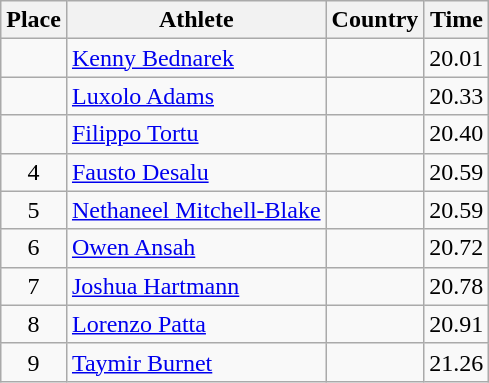<table class="wikitable">
<tr>
<th>Place</th>
<th>Athlete</th>
<th>Country</th>
<th>Time</th>
</tr>
<tr>
<td align=center></td>
<td><a href='#'>Kenny Bednarek</a></td>
<td></td>
<td>20.01</td>
</tr>
<tr>
<td align=center></td>
<td><a href='#'>Luxolo Adams</a></td>
<td></td>
<td>20.33</td>
</tr>
<tr>
<td align=center></td>
<td><a href='#'>Filippo Tortu</a></td>
<td></td>
<td>20.40</td>
</tr>
<tr>
<td align=center>4</td>
<td><a href='#'>Fausto Desalu</a></td>
<td></td>
<td>20.59</td>
</tr>
<tr>
<td align=center>5</td>
<td><a href='#'>Nethaneel Mitchell-Blake</a></td>
<td></td>
<td>20.59</td>
</tr>
<tr>
<td align=center>6</td>
<td><a href='#'>Owen Ansah</a></td>
<td></td>
<td>20.72</td>
</tr>
<tr>
<td align=center>7</td>
<td><a href='#'>Joshua Hartmann</a></td>
<td></td>
<td>20.78</td>
</tr>
<tr>
<td align=center>8</td>
<td><a href='#'>Lorenzo Patta</a></td>
<td></td>
<td>20.91</td>
</tr>
<tr>
<td align=center>9</td>
<td><a href='#'>Taymir Burnet</a></td>
<td></td>
<td>21.26</td>
</tr>
</table>
